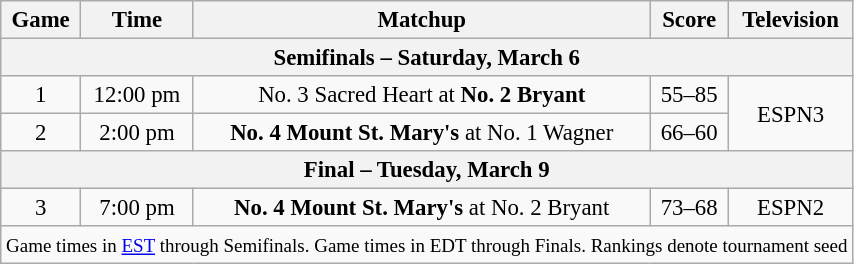<table class="wikitable" style="font-size: 95%;text-align:center">
<tr>
<th>Game</th>
<th>Time </th>
<th>Matchup</th>
<th>Score</th>
<th>Television</th>
</tr>
<tr>
<th colspan=5>Semifinals – Saturday, March 6</th>
</tr>
<tr>
<td>1</td>
<td>12:00 pm</td>
<td>No. 3 Sacred Heart at <strong>No. 2 Bryant</strong></td>
<td>55–85</td>
<td rowspan=2>ESPN3</td>
</tr>
<tr>
<td>2</td>
<td>2:00 pm</td>
<td><strong>No. 4 Mount St. Mary's</strong> at No. 1 Wagner</td>
<td>66–60</td>
</tr>
<tr>
<th colspan=5>Final – Tuesday, March 9</th>
</tr>
<tr>
<td>3</td>
<td>7:00 pm</td>
<td><strong>No. 4 Mount St. Mary's</strong> at No. 2 Bryant</td>
<td>73–68</td>
<td>ESPN2</td>
</tr>
<tr>
<td colspan=5><small>Game times in <a href='#'>EST</a> through Semifinals. Game times in EDT through Finals. Rankings denote tournament seed</small></td>
</tr>
</table>
